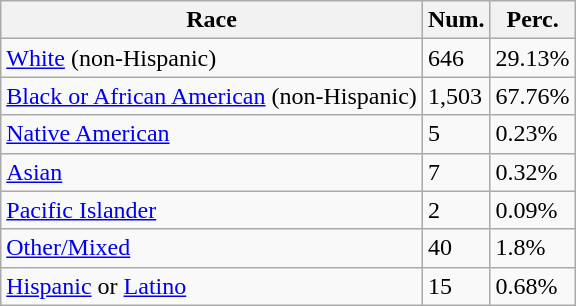<table class="wikitable">
<tr>
<th>Race</th>
<th>Num.</th>
<th>Perc.</th>
</tr>
<tr>
<td><a href='#'>White</a> (non-Hispanic)</td>
<td>646</td>
<td>29.13%</td>
</tr>
<tr>
<td><a href='#'>Black or African American</a> (non-Hispanic)</td>
<td>1,503</td>
<td>67.76%</td>
</tr>
<tr>
<td><a href='#'>Native American</a></td>
<td>5</td>
<td>0.23%</td>
</tr>
<tr>
<td><a href='#'>Asian</a></td>
<td>7</td>
<td>0.32%</td>
</tr>
<tr>
<td><a href='#'>Pacific Islander</a></td>
<td>2</td>
<td>0.09%</td>
</tr>
<tr>
<td><a href='#'>Other/Mixed</a></td>
<td>40</td>
<td>1.8%</td>
</tr>
<tr>
<td><a href='#'>Hispanic</a> or <a href='#'>Latino</a></td>
<td>15</td>
<td>0.68%</td>
</tr>
</table>
